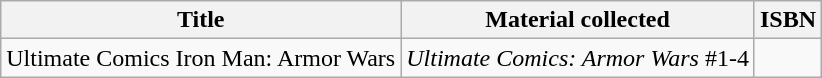<table class="wikitable">
<tr>
<th>Title</th>
<th>Material collected</th>
<th>ISBN</th>
</tr>
<tr>
<td>Ultimate Comics Iron Man: Armor Wars</td>
<td><em>Ultimate Comics: Armor Wars</em> #1-4</td>
<td></td>
</tr>
</table>
